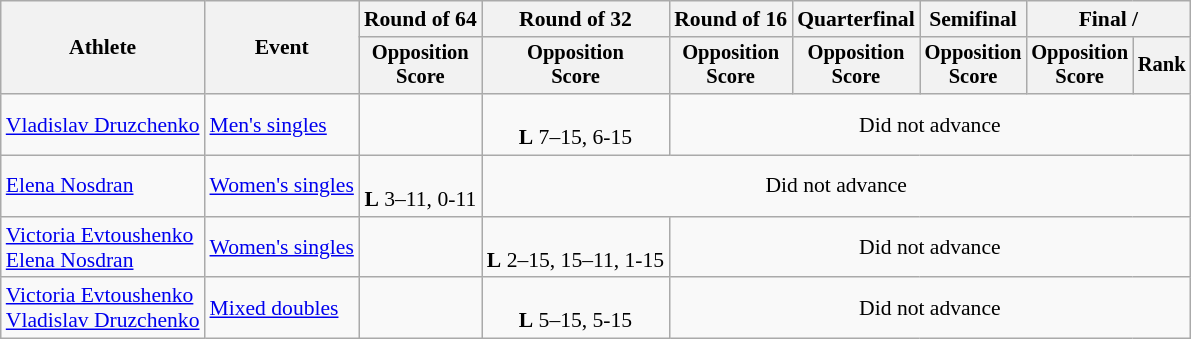<table class=wikitable style="font-size:90%">
<tr>
<th rowspan="2">Athlete</th>
<th rowspan="2">Event</th>
<th>Round of 64</th>
<th>Round of 32</th>
<th>Round of 16</th>
<th>Quarterfinal</th>
<th>Semifinal</th>
<th colspan=2>Final / </th>
</tr>
<tr style="font-size:95%">
<th>Opposition<br>Score</th>
<th>Opposition<br>Score</th>
<th>Opposition<br>Score</th>
<th>Opposition<br>Score</th>
<th>Opposition<br>Score</th>
<th>Opposition<br>Score</th>
<th>Rank</th>
</tr>
<tr align=center>
<td align=left><a href='#'>Vladislav Druzchenko</a></td>
<td align=left><a href='#'>Men's singles</a></td>
<td></td>
<td><br><strong>L</strong> 7–15, 6-15</td>
<td colspan=5>Did not advance</td>
</tr>
<tr align=center>
<td align=left><a href='#'>Elena Nosdran</a></td>
<td align=left><a href='#'>Women's singles</a></td>
<td><br><strong>L</strong> 3–11, 0-11</td>
<td colspan=6>Did not advance</td>
</tr>
<tr align=center>
<td align=left><a href='#'>Victoria Evtoushenko</a><br><a href='#'>Elena Nosdran</a></td>
<td align=left><a href='#'>Women's singles</a></td>
<td></td>
<td><br><strong>L</strong> 2–15, 15–11, 1-15</td>
<td colspan=5>Did not advance</td>
</tr>
<tr align=center>
<td align=left><a href='#'>Victoria Evtoushenko</a><br><a href='#'>Vladislav Druzchenko</a></td>
<td align=left><a href='#'>Mixed doubles</a></td>
<td></td>
<td><br><strong>L</strong> 5–15, 5-15</td>
<td colspan=5>Did not advance</td>
</tr>
</table>
